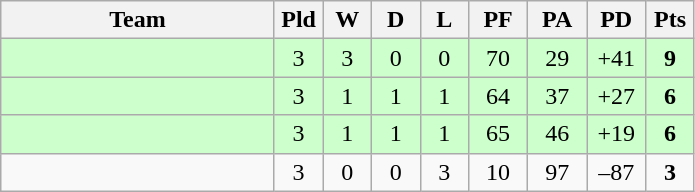<table class="wikitable" style="text-align:center;">
<tr>
<th width=175>Team</th>
<th width=25 abbr="Played">Pld</th>
<th width=25 abbr="Won">W</th>
<th width=25 abbr="Drawn">D</th>
<th width=25 abbr="Lost">L</th>
<th width=32 abbr="Points for">PF</th>
<th width=32 abbr="Points against">PA</th>
<th width=32 abbr="Points difference">PD</th>
<th width=25 abbr="Points">Pts</th>
</tr>
<tr bgcolor=ccffcc>
<td align=left></td>
<td>3</td>
<td>3</td>
<td>0</td>
<td>0</td>
<td>70</td>
<td>29</td>
<td>+41</td>
<td><strong>9</strong></td>
</tr>
<tr bgcolor=ccffcc>
<td align=left></td>
<td>3</td>
<td>1</td>
<td>1</td>
<td>1</td>
<td>64</td>
<td>37</td>
<td>+27</td>
<td><strong>6</strong></td>
</tr>
<tr bgcolor=ccffcc>
<td align=left></td>
<td>3</td>
<td>1</td>
<td>1</td>
<td>1</td>
<td>65</td>
<td>46</td>
<td>+19</td>
<td><strong>6</strong></td>
</tr>
<tr>
<td align=left></td>
<td>3</td>
<td>0</td>
<td>0</td>
<td>3</td>
<td>10</td>
<td>97</td>
<td>–87</td>
<td><strong>3</strong></td>
</tr>
</table>
